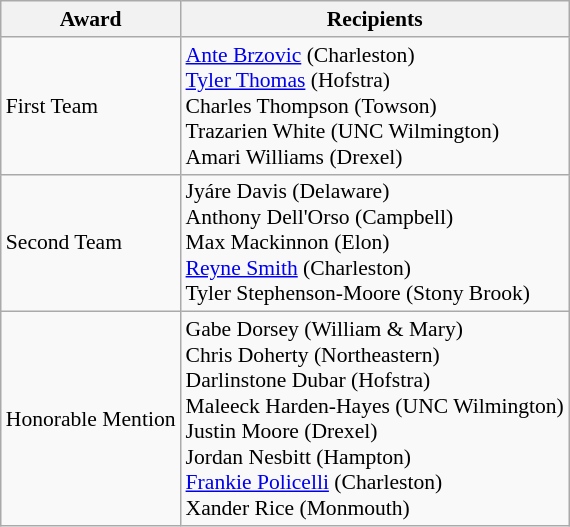<table class="wikitable" style="white-space:nowrap; font-size:90%;">
<tr>
<th>Award</th>
<th>Recipients</th>
</tr>
<tr>
<td>First Team</td>
<td><a href='#'>Ante Brzovic</a> (Charleston)<br> <a href='#'>Tyler Thomas</a> (Hofstra)<br> Charles Thompson (Towson)<br> Trazarien White (UNC Wilmington)<br> Amari Williams (Drexel)</td>
</tr>
<tr>
<td>Second Team</td>
<td>Jyáre Davis (Delaware)<br> Anthony Dell'Orso (Campbell)<br> Max Mackinnon (Elon)<br> <a href='#'>Reyne Smith</a> (Charleston)<br> Tyler Stephenson-Moore (Stony Brook)</td>
</tr>
<tr>
<td>Honorable Mention</td>
<td>Gabe Dorsey (William & Mary)<br> Chris Doherty (Northeastern)<br> Darlinstone Dubar (Hofstra)<br> Maleeck Harden-Hayes (UNC Wilmington)<br> Justin Moore (Drexel)<br> Jordan Nesbitt (Hampton)<br> <a href='#'>Frankie Policelli</a> (Charleston)<br> Xander Rice (Monmouth)</td>
</tr>
</table>
